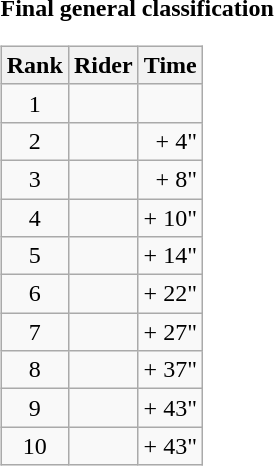<table>
<tr>
<td><strong>Final general classification</strong><br><table class="wikitable">
<tr>
<th scope="col">Rank</th>
<th scope="col">Rider</th>
<th scope="col">Time</th>
</tr>
<tr>
<td style="text-align:center;">1</td>
<td></td>
<td style="text-align:right;"></td>
</tr>
<tr>
<td style="text-align:center;">2</td>
<td></td>
<td style="text-align:right;">+ 4"</td>
</tr>
<tr>
<td style="text-align:center;">3</td>
<td></td>
<td style="text-align:right;">+ 8"</td>
</tr>
<tr>
<td style="text-align:center;">4</td>
<td></td>
<td style="text-align:right;">+ 10"</td>
</tr>
<tr>
<td style="text-align:center;">5</td>
<td></td>
<td style="text-align:right;">+ 14"</td>
</tr>
<tr>
<td style="text-align:center;">6</td>
<td></td>
<td style="text-align:right;">+ 22"</td>
</tr>
<tr>
<td style="text-align:center;">7</td>
<td></td>
<td style="text-align:right;">+ 27"</td>
</tr>
<tr>
<td style="text-align:center;">8</td>
<td></td>
<td style="text-align:right;">+ 37"</td>
</tr>
<tr>
<td style="text-align:center;">9</td>
<td></td>
<td style="text-align:right;">+ 43"</td>
</tr>
<tr>
<td style="text-align:center;">10</td>
<td></td>
<td style="text-align:right;">+ 43"</td>
</tr>
</table>
</td>
</tr>
</table>
